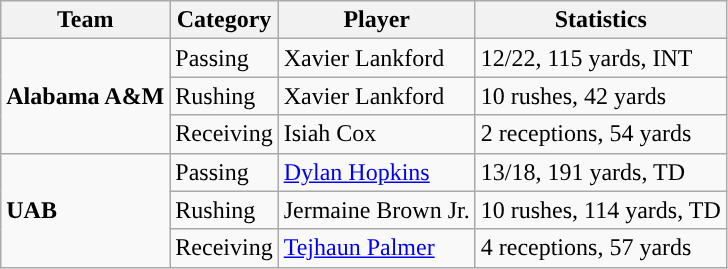<table class="wikitable" style="float: left;">
<tr>
<th>Team</th>
<th>Category</th>
<th>Player</th>
<th>Statistics</th>
</tr>
<tr>
<td rowspan=3><strong>Alabama A&M</strong></td>
<td>Passing</td>
<td>Xavier Lankford</td>
<td>12/22, 115 yards, INT</td>
</tr>
<tr>
<td>Rushing</td>
<td>Xavier Lankford</td>
<td>10 rushes, 42 yards</td>
</tr>
<tr>
<td>Receiving</td>
<td>Isiah Cox</td>
<td>2 receptions, 54 yards</td>
</tr>
<tr>
<td rowspan=3><strong>UAB</strong></td>
<td>Passing</td>
<td><a href='#'>Dylan Hopkins</a></td>
<td>13/18, 191 yards, TD</td>
</tr>
<tr>
<td>Rushing</td>
<td>Jermaine Brown Jr.</td>
<td>10 rushes, 114 yards, TD</td>
</tr>
<tr>
<td>Receiving</td>
<td><a href='#'>Tejhaun Palmer</a></td>
<td>4 receptions, 57 yards</td>
</tr>
</table>
